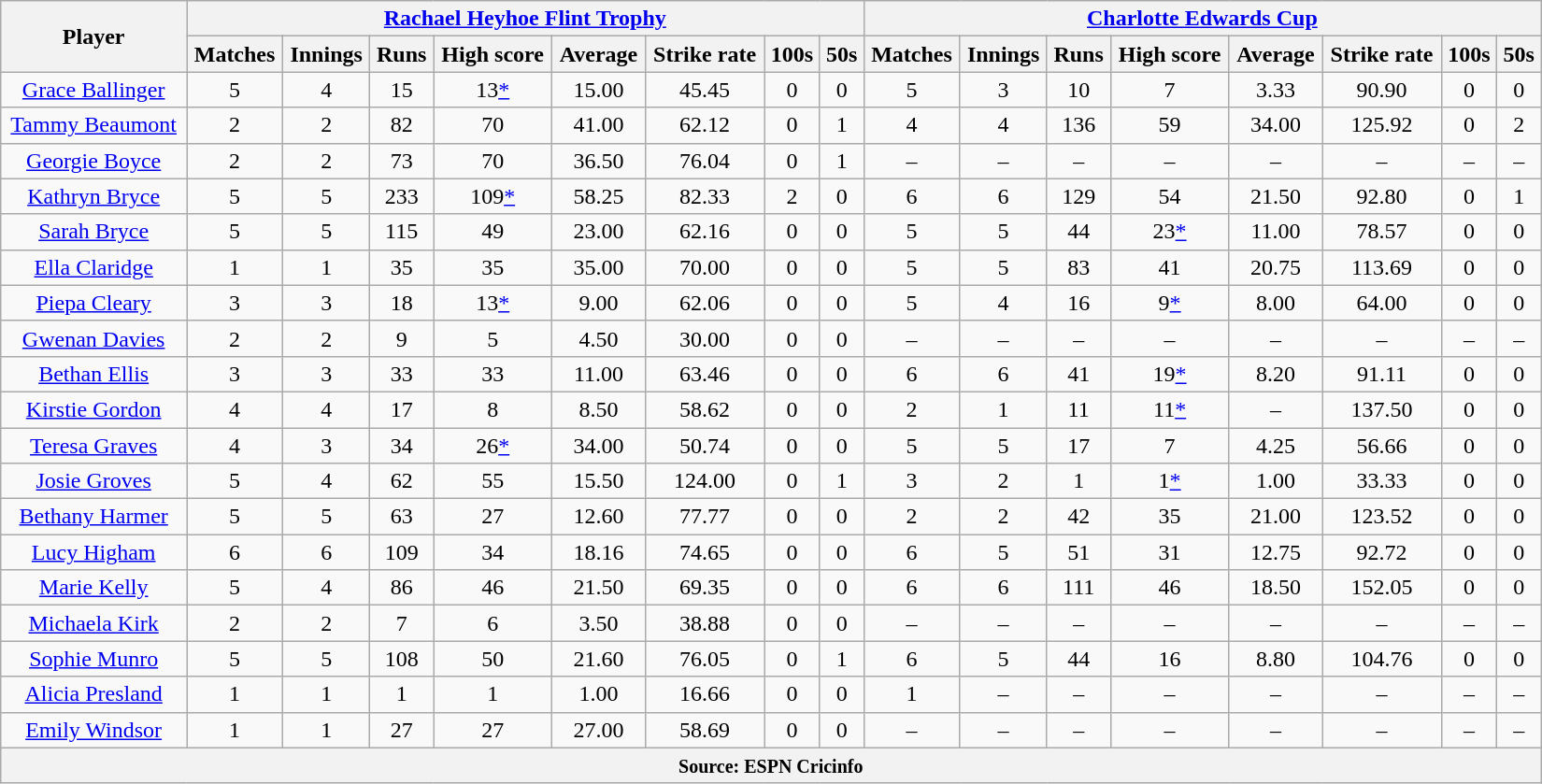<table class="wikitable" style="text-align:center; width:87%;">
<tr>
<th rowspan=2>Player</th>
<th colspan=8><a href='#'>Rachael Heyhoe Flint Trophy</a></th>
<th colspan=8><a href='#'>Charlotte Edwards Cup</a></th>
</tr>
<tr>
<th>Matches</th>
<th>Innings</th>
<th>Runs</th>
<th>High score</th>
<th>Average</th>
<th>Strike rate</th>
<th>100s</th>
<th>50s</th>
<th>Matches</th>
<th>Innings</th>
<th>Runs</th>
<th>High score</th>
<th>Average</th>
<th>Strike rate</th>
<th>100s</th>
<th>50s</th>
</tr>
<tr>
<td><a href='#'>Grace Ballinger</a></td>
<td>5</td>
<td>4</td>
<td>15</td>
<td>13<a href='#'>*</a></td>
<td>15.00</td>
<td>45.45</td>
<td>0</td>
<td>0</td>
<td>5</td>
<td>3</td>
<td>10</td>
<td>7</td>
<td>3.33</td>
<td>90.90</td>
<td>0</td>
<td>0</td>
</tr>
<tr>
<td><a href='#'>Tammy Beaumont</a></td>
<td>2</td>
<td>2</td>
<td>82</td>
<td>70</td>
<td>41.00</td>
<td>62.12</td>
<td>0</td>
<td>1</td>
<td>4</td>
<td>4</td>
<td>136</td>
<td>59</td>
<td>34.00</td>
<td>125.92</td>
<td>0</td>
<td>2</td>
</tr>
<tr>
<td><a href='#'>Georgie Boyce</a></td>
<td>2</td>
<td>2</td>
<td>73</td>
<td>70</td>
<td>36.50</td>
<td>76.04</td>
<td>0</td>
<td>1</td>
<td>–</td>
<td>–</td>
<td>–</td>
<td>–</td>
<td>–</td>
<td>–</td>
<td>–</td>
<td>–</td>
</tr>
<tr>
<td><a href='#'>Kathryn Bryce</a></td>
<td>5</td>
<td>5</td>
<td>233</td>
<td>109<a href='#'>*</a></td>
<td>58.25</td>
<td>82.33</td>
<td>2</td>
<td>0</td>
<td>6</td>
<td>6</td>
<td>129</td>
<td>54</td>
<td>21.50</td>
<td>92.80</td>
<td>0</td>
<td>1</td>
</tr>
<tr>
<td><a href='#'>Sarah Bryce</a></td>
<td>5</td>
<td>5</td>
<td>115</td>
<td>49</td>
<td>23.00</td>
<td>62.16</td>
<td>0</td>
<td>0</td>
<td>5</td>
<td>5</td>
<td>44</td>
<td>23<a href='#'>*</a></td>
<td>11.00</td>
<td>78.57</td>
<td>0</td>
<td>0</td>
</tr>
<tr>
<td><a href='#'>Ella Claridge</a></td>
<td>1</td>
<td>1</td>
<td>35</td>
<td>35</td>
<td>35.00</td>
<td>70.00</td>
<td>0</td>
<td>0</td>
<td>5</td>
<td>5</td>
<td>83</td>
<td>41</td>
<td>20.75</td>
<td>113.69</td>
<td>0</td>
<td>0</td>
</tr>
<tr>
<td><a href='#'>Piepa Cleary</a></td>
<td>3</td>
<td>3</td>
<td>18</td>
<td>13<a href='#'>*</a></td>
<td>9.00</td>
<td>62.06</td>
<td>0</td>
<td>0</td>
<td>5</td>
<td>4</td>
<td>16</td>
<td>9<a href='#'>*</a></td>
<td>8.00</td>
<td>64.00</td>
<td>0</td>
<td>0</td>
</tr>
<tr>
<td><a href='#'>Gwenan Davies</a></td>
<td>2</td>
<td>2</td>
<td>9</td>
<td>5</td>
<td>4.50</td>
<td>30.00</td>
<td>0</td>
<td>0</td>
<td>–</td>
<td>–</td>
<td>–</td>
<td>–</td>
<td>–</td>
<td>–</td>
<td>–</td>
<td>–</td>
</tr>
<tr>
<td><a href='#'>Bethan Ellis</a></td>
<td>3</td>
<td>3</td>
<td>33</td>
<td>33</td>
<td>11.00</td>
<td>63.46</td>
<td>0</td>
<td>0</td>
<td>6</td>
<td>6</td>
<td>41</td>
<td>19<a href='#'>*</a></td>
<td>8.20</td>
<td>91.11</td>
<td>0</td>
<td>0</td>
</tr>
<tr>
<td><a href='#'>Kirstie Gordon</a></td>
<td>4</td>
<td>4</td>
<td>17</td>
<td>8</td>
<td>8.50</td>
<td>58.62</td>
<td>0</td>
<td>0</td>
<td>2</td>
<td>1</td>
<td>11</td>
<td>11<a href='#'>*</a></td>
<td>–</td>
<td>137.50</td>
<td>0</td>
<td>0</td>
</tr>
<tr>
<td><a href='#'>Teresa Graves</a></td>
<td>4</td>
<td>3</td>
<td>34</td>
<td>26<a href='#'>*</a></td>
<td>34.00</td>
<td>50.74</td>
<td>0</td>
<td>0</td>
<td>5</td>
<td>5</td>
<td>17</td>
<td>7</td>
<td>4.25</td>
<td>56.66</td>
<td>0</td>
<td>0</td>
</tr>
<tr>
<td><a href='#'>Josie Groves</a></td>
<td>5</td>
<td>4</td>
<td>62</td>
<td>55</td>
<td>15.50</td>
<td>124.00</td>
<td>0</td>
<td>1</td>
<td>3</td>
<td>2</td>
<td>1</td>
<td>1<a href='#'>*</a></td>
<td>1.00</td>
<td>33.33</td>
<td>0</td>
<td>0</td>
</tr>
<tr>
<td><a href='#'>Bethany Harmer</a></td>
<td>5</td>
<td>5</td>
<td>63</td>
<td>27</td>
<td>12.60</td>
<td>77.77</td>
<td>0</td>
<td>0</td>
<td>2</td>
<td>2</td>
<td>42</td>
<td>35</td>
<td>21.00</td>
<td>123.52</td>
<td>0</td>
<td>0</td>
</tr>
<tr>
<td><a href='#'>Lucy Higham</a></td>
<td>6</td>
<td>6</td>
<td>109</td>
<td>34</td>
<td>18.16</td>
<td>74.65</td>
<td>0</td>
<td>0</td>
<td>6</td>
<td>5</td>
<td>51</td>
<td>31</td>
<td>12.75</td>
<td>92.72</td>
<td>0</td>
<td>0</td>
</tr>
<tr>
<td><a href='#'>Marie Kelly</a></td>
<td>5</td>
<td>4</td>
<td>86</td>
<td>46</td>
<td>21.50</td>
<td>69.35</td>
<td>0</td>
<td>0</td>
<td>6</td>
<td>6</td>
<td>111</td>
<td>46</td>
<td>18.50</td>
<td>152.05</td>
<td>0</td>
<td>0</td>
</tr>
<tr>
<td><a href='#'>Michaela Kirk</a></td>
<td>2</td>
<td>2</td>
<td>7</td>
<td>6</td>
<td>3.50</td>
<td>38.88</td>
<td>0</td>
<td>0</td>
<td>–</td>
<td>–</td>
<td>–</td>
<td>–</td>
<td>–</td>
<td>–</td>
<td>–</td>
<td>–</td>
</tr>
<tr>
<td><a href='#'>Sophie Munro</a></td>
<td>5</td>
<td>5</td>
<td>108</td>
<td>50</td>
<td>21.60</td>
<td>76.05</td>
<td>0</td>
<td>1</td>
<td>6</td>
<td>5</td>
<td>44</td>
<td>16</td>
<td>8.80</td>
<td>104.76</td>
<td>0</td>
<td>0</td>
</tr>
<tr>
<td><a href='#'>Alicia Presland</a></td>
<td>1</td>
<td>1</td>
<td>1</td>
<td>1</td>
<td>1.00</td>
<td>16.66</td>
<td>0</td>
<td>0</td>
<td>1</td>
<td>–</td>
<td>–</td>
<td>–</td>
<td>–</td>
<td>–</td>
<td>–</td>
<td>–</td>
</tr>
<tr>
<td><a href='#'>Emily Windsor</a></td>
<td>1</td>
<td>1</td>
<td>27</td>
<td>27</td>
<td>27.00</td>
<td>58.69</td>
<td>0</td>
<td>0</td>
<td>–</td>
<td>–</td>
<td>–</td>
<td>–</td>
<td>–</td>
<td>–</td>
<td>–</td>
<td>–</td>
</tr>
<tr>
<th colspan="17"><small>Source: ESPN Cricinfo</small></th>
</tr>
</table>
